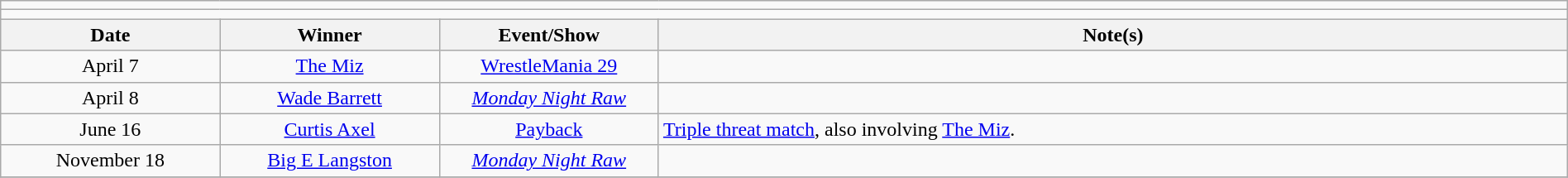<table class="wikitable" style="text-align:center; width:100%;">
<tr>
<td colspan="5"></td>
</tr>
<tr>
<td colspan="5"><strong></strong></td>
</tr>
<tr>
<th width=14%>Date</th>
<th width=14%>Winner</th>
<th width=14%>Event/Show</th>
<th width=58%>Note(s)</th>
</tr>
<tr>
<td>April 7</td>
<td><a href='#'>The Miz</a></td>
<td><a href='#'>WrestleMania 29</a><br></td>
<td></td>
</tr>
<tr>
<td>April 8</td>
<td><a href='#'>Wade Barrett</a></td>
<td><em><a href='#'>Monday Night Raw</a></em></td>
<td></td>
</tr>
<tr>
<td>June 16</td>
<td><a href='#'>Curtis Axel</a></td>
<td><a href='#'>Payback</a></td>
<td align=left><a href='#'>Triple threat match</a>, also involving <a href='#'>The Miz</a>.</td>
</tr>
<tr>
<td>November 18</td>
<td><a href='#'>Big E Langston</a></td>
<td><em><a href='#'>Monday Night Raw</a></em></td>
<td></td>
</tr>
<tr>
</tr>
</table>
